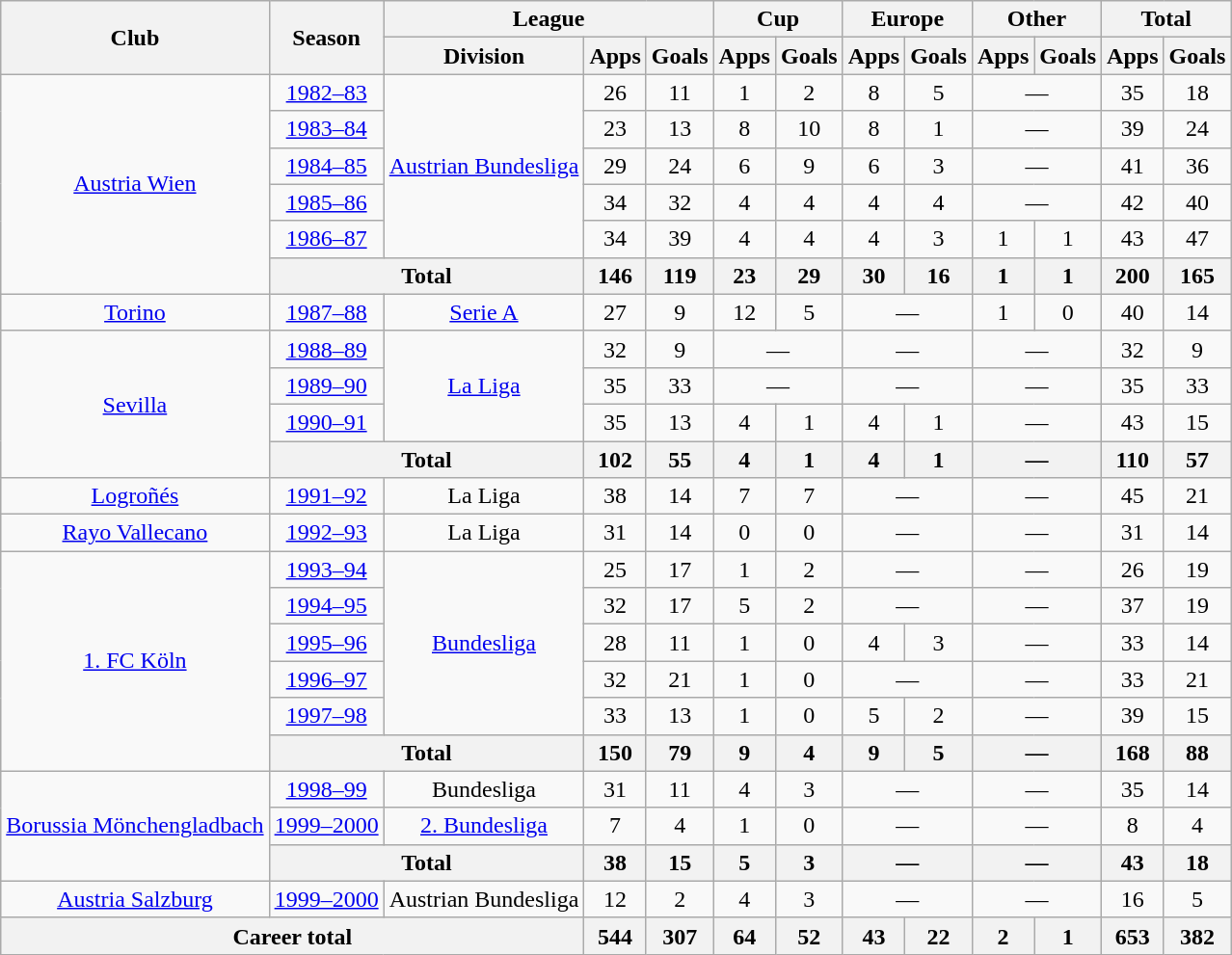<table class=wikitable style=text-align:center>
<tr>
<th rowspan="2">Club</th>
<th rowspan="2">Season</th>
<th colspan="3">League</th>
<th colspan="2">Cup</th>
<th colspan="2">Europe</th>
<th colspan="2">Other</th>
<th colspan="2">Total</th>
</tr>
<tr>
<th>Division</th>
<th>Apps</th>
<th>Goals</th>
<th>Apps</th>
<th>Goals</th>
<th>Apps</th>
<th>Goals</th>
<th>Apps</th>
<th>Goals</th>
<th>Apps</th>
<th>Goals</th>
</tr>
<tr>
<td rowspan="6"><a href='#'>Austria Wien</a></td>
<td><a href='#'>1982–83</a></td>
<td rowspan="5"><a href='#'>Austrian Bundesliga</a></td>
<td>26</td>
<td>11</td>
<td>1</td>
<td>2</td>
<td>8</td>
<td>5</td>
<td colspan="2">—</td>
<td>35</td>
<td>18</td>
</tr>
<tr>
<td><a href='#'>1983–84</a></td>
<td>23</td>
<td>13</td>
<td>8</td>
<td>10</td>
<td>8</td>
<td>1</td>
<td colspan="2">—</td>
<td>39</td>
<td>24</td>
</tr>
<tr>
<td><a href='#'>1984–85</a></td>
<td>29</td>
<td>24</td>
<td>6</td>
<td>9</td>
<td>6</td>
<td>3</td>
<td colspan="2">—</td>
<td>41</td>
<td>36</td>
</tr>
<tr>
<td><a href='#'>1985–86</a></td>
<td>34</td>
<td>32</td>
<td>4</td>
<td>4</td>
<td>4</td>
<td>4</td>
<td colspan="2">—</td>
<td>42</td>
<td>40</td>
</tr>
<tr>
<td><a href='#'>1986–87</a></td>
<td>34</td>
<td>39</td>
<td>4</td>
<td>4</td>
<td>4</td>
<td>3</td>
<td>1</td>
<td>1</td>
<td>43</td>
<td>47</td>
</tr>
<tr>
<th colspan="2">Total</th>
<th>146</th>
<th>119</th>
<th>23</th>
<th>29</th>
<th>30</th>
<th>16</th>
<th>1</th>
<th>1</th>
<th>200</th>
<th>165</th>
</tr>
<tr>
<td><a href='#'>Torino</a></td>
<td><a href='#'>1987–88</a></td>
<td><a href='#'>Serie A</a></td>
<td>27</td>
<td>9</td>
<td>12</td>
<td>5</td>
<td colspan="2">—</td>
<td>1</td>
<td>0</td>
<td>40</td>
<td>14</td>
</tr>
<tr>
<td rowspan="4"><a href='#'>Sevilla</a></td>
<td><a href='#'>1988–89</a></td>
<td rowspan="3"><a href='#'>La Liga</a></td>
<td>32</td>
<td>9</td>
<td colspan="2">—</td>
<td colspan="2">—</td>
<td colspan="2">—</td>
<td>32</td>
<td>9</td>
</tr>
<tr>
<td><a href='#'>1989–90</a></td>
<td>35</td>
<td>33</td>
<td colspan="2">—</td>
<td colspan="2">—</td>
<td colspan="2">—</td>
<td>35</td>
<td>33</td>
</tr>
<tr>
<td><a href='#'>1990–91</a></td>
<td>35</td>
<td>13</td>
<td>4</td>
<td>1</td>
<td>4</td>
<td>1</td>
<td colspan="2">—</td>
<td>43</td>
<td>15</td>
</tr>
<tr>
<th colspan="2">Total</th>
<th>102</th>
<th>55</th>
<th>4</th>
<th>1</th>
<th>4</th>
<th>1</th>
<th colspan="2">—</th>
<th>110</th>
<th>57</th>
</tr>
<tr>
<td><a href='#'>Logroñés</a></td>
<td><a href='#'>1991–92</a></td>
<td>La Liga</td>
<td>38</td>
<td>14</td>
<td>7</td>
<td>7</td>
<td colspan="2">—</td>
<td colspan="2">—</td>
<td>45</td>
<td>21</td>
</tr>
<tr>
<td><a href='#'>Rayo Vallecano</a></td>
<td><a href='#'>1992–93</a></td>
<td>La Liga</td>
<td>31</td>
<td>14</td>
<td>0</td>
<td>0</td>
<td colspan="2">—</td>
<td colspan="2">—</td>
<td>31</td>
<td>14</td>
</tr>
<tr>
<td rowspan="6"><a href='#'>1. FC Köln</a></td>
<td><a href='#'>1993–94</a></td>
<td rowspan="5"><a href='#'>Bundesliga</a></td>
<td>25</td>
<td>17</td>
<td>1</td>
<td>2</td>
<td colspan="2">—</td>
<td colspan="2">—</td>
<td>26</td>
<td>19</td>
</tr>
<tr>
<td><a href='#'>1994–95</a></td>
<td>32</td>
<td>17</td>
<td>5</td>
<td>2</td>
<td colspan="2">—</td>
<td colspan="2">—</td>
<td>37</td>
<td>19</td>
</tr>
<tr>
<td><a href='#'>1995–96</a></td>
<td>28</td>
<td>11</td>
<td>1</td>
<td>0</td>
<td>4</td>
<td>3</td>
<td colspan="2">—</td>
<td>33</td>
<td>14</td>
</tr>
<tr>
<td><a href='#'>1996–97</a></td>
<td>32</td>
<td>21</td>
<td>1</td>
<td>0</td>
<td colspan="2">—</td>
<td colspan="2">—</td>
<td>33</td>
<td>21</td>
</tr>
<tr>
<td><a href='#'>1997–98</a></td>
<td>33</td>
<td>13</td>
<td>1</td>
<td>0</td>
<td>5</td>
<td>2</td>
<td colspan="2">—</td>
<td>39</td>
<td>15</td>
</tr>
<tr>
<th colspan="2">Total</th>
<th>150</th>
<th>79</th>
<th>9</th>
<th>4</th>
<th>9</th>
<th>5</th>
<th colspan="2">—</th>
<th>168</th>
<th>88</th>
</tr>
<tr>
<td rowspan="3"><a href='#'>Borussia Mönchengladbach</a></td>
<td><a href='#'>1998–99</a></td>
<td>Bundesliga</td>
<td>31</td>
<td>11</td>
<td>4</td>
<td>3</td>
<td colspan="2">—</td>
<td colspan="2">—</td>
<td>35</td>
<td>14</td>
</tr>
<tr>
<td><a href='#'>1999–2000</a></td>
<td><a href='#'>2. Bundesliga</a></td>
<td>7</td>
<td>4</td>
<td>1</td>
<td>0</td>
<td colspan="2">—</td>
<td colspan="2">—</td>
<td>8</td>
<td>4</td>
</tr>
<tr>
<th colspan="2">Total</th>
<th>38</th>
<th>15</th>
<th>5</th>
<th>3</th>
<th colspan="2">—</th>
<th colspan="2">—</th>
<th>43</th>
<th>18</th>
</tr>
<tr>
<td><a href='#'>Austria Salzburg</a></td>
<td><a href='#'>1999–2000</a></td>
<td>Austrian Bundesliga</td>
<td>12</td>
<td>2</td>
<td>4</td>
<td>3</td>
<td colspan="2">—</td>
<td colspan="2">—</td>
<td>16</td>
<td>5</td>
</tr>
<tr>
<th colspan="3">Career total</th>
<th>544</th>
<th>307</th>
<th>64</th>
<th>52</th>
<th>43</th>
<th>22</th>
<th>2</th>
<th>1</th>
<th>653</th>
<th>382</th>
</tr>
</table>
